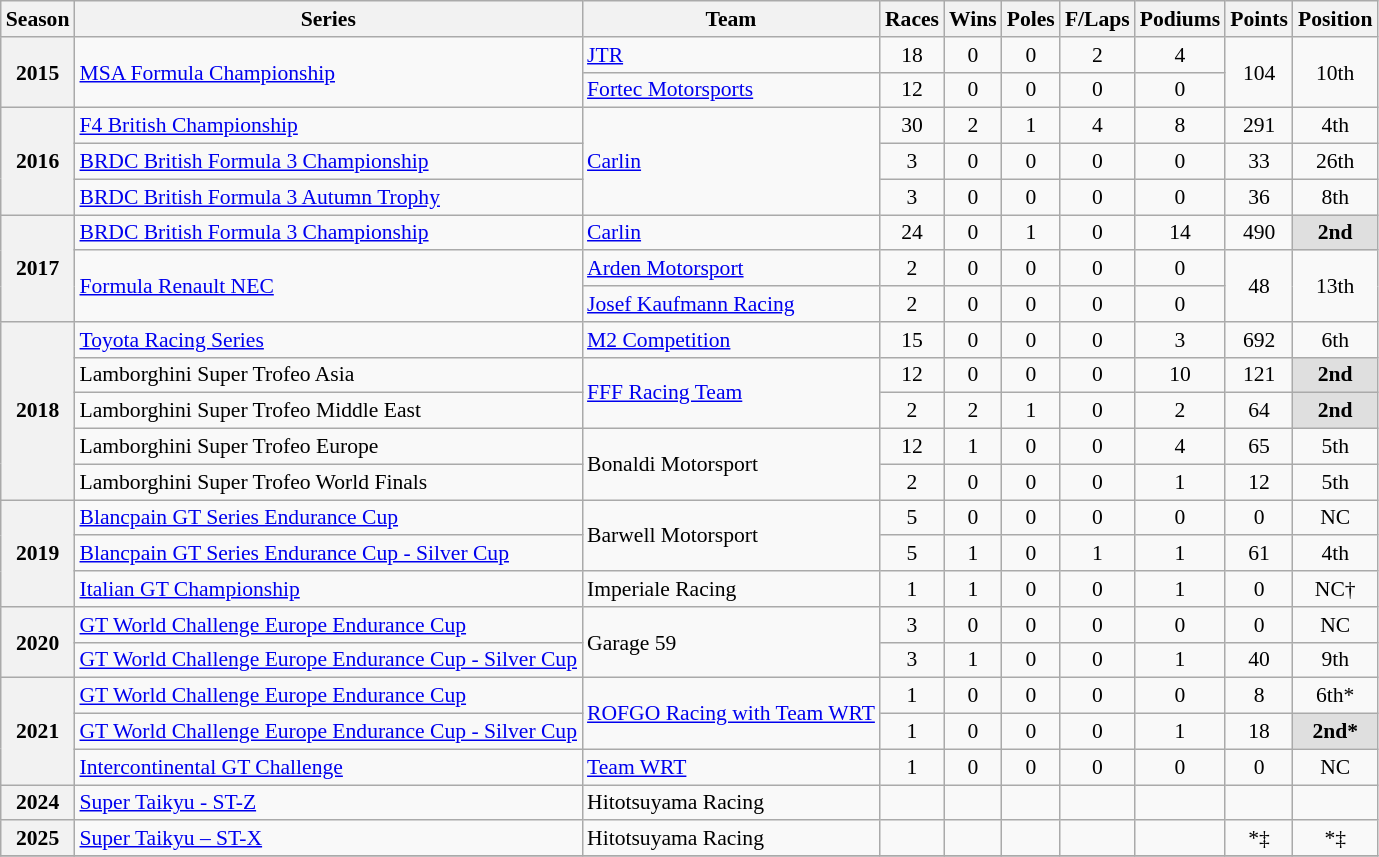<table class="wikitable" style="font-size: 90%; text-align:center">
<tr>
<th>Season</th>
<th>Series</th>
<th>Team</th>
<th>Races</th>
<th>Wins</th>
<th>Poles</th>
<th>F/Laps</th>
<th>Podiums</th>
<th>Points</th>
<th>Position</th>
</tr>
<tr>
<th rowspan=2>2015</th>
<td align=left rowspan=2><a href='#'>MSA Formula Championship</a></td>
<td align=left><a href='#'>JTR</a></td>
<td>18</td>
<td>0</td>
<td>0</td>
<td>2</td>
<td>4</td>
<td rowspan=2>104</td>
<td rowspan=2>10th</td>
</tr>
<tr>
<td align=left><a href='#'>Fortec Motorsports</a></td>
<td>12</td>
<td>0</td>
<td>0</td>
<td>0</td>
<td>0</td>
</tr>
<tr>
<th rowspan=3>2016</th>
<td align=left><a href='#'>F4 British Championship</a></td>
<td rowspan=3 align=left><a href='#'>Carlin</a></td>
<td>30</td>
<td>2</td>
<td>1</td>
<td>4</td>
<td>8</td>
<td>291</td>
<td>4th</td>
</tr>
<tr>
<td align=left><a href='#'>BRDC British Formula 3 Championship</a></td>
<td>3</td>
<td>0</td>
<td>0</td>
<td>0</td>
<td>0</td>
<td>33</td>
<td>26th</td>
</tr>
<tr>
<td align=left><a href='#'>BRDC British Formula 3 Autumn Trophy</a></td>
<td>3</td>
<td>0</td>
<td>0</td>
<td>0</td>
<td>0</td>
<td>36</td>
<td>8th</td>
</tr>
<tr>
<th rowspan="3">2017</th>
<td align=left><a href='#'>BRDC British Formula 3 Championship</a></td>
<td align=left><a href='#'>Carlin</a></td>
<td>24</td>
<td>0</td>
<td>1</td>
<td>0</td>
<td>14</td>
<td>490</td>
<td style="background:#DFDFDF;"><strong>2nd</strong></td>
</tr>
<tr>
<td rowspan="2" align="left"><a href='#'>Formula Renault NEC</a></td>
<td align=left><a href='#'>Arden Motorsport</a></td>
<td>2</td>
<td>0</td>
<td>0</td>
<td>0</td>
<td>0</td>
<td rowspan="2">48</td>
<td rowspan="2">13th</td>
</tr>
<tr>
<td align=left><a href='#'>Josef Kaufmann Racing</a></td>
<td>2</td>
<td>0</td>
<td>0</td>
<td>0</td>
<td>0</td>
</tr>
<tr>
<th rowspan=5>2018</th>
<td align=left><a href='#'>Toyota Racing Series</a></td>
<td align=left><a href='#'>M2 Competition</a></td>
<td>15</td>
<td>0</td>
<td>0</td>
<td>0</td>
<td>3</td>
<td>692</td>
<td>6th</td>
</tr>
<tr>
<td align=left>Lamborghini Super Trofeo Asia</td>
<td align=left rowspan=2><a href='#'>FFF Racing Team</a></td>
<td>12</td>
<td>0</td>
<td>0</td>
<td>0</td>
<td>10</td>
<td>121</td>
<td style="background:#DFDFDF;"><strong>2nd</strong></td>
</tr>
<tr>
<td align=left>Lamborghini Super Trofeo Middle East</td>
<td>2</td>
<td>2</td>
<td>1</td>
<td>0</td>
<td>2</td>
<td>64</td>
<td style="background:#DFDFDF;"><strong>2nd</strong></td>
</tr>
<tr>
<td align=left>Lamborghini Super Trofeo Europe</td>
<td align=left rowspan=2>Bonaldi Motorsport</td>
<td>12</td>
<td>1</td>
<td>0</td>
<td>0</td>
<td>4</td>
<td>65</td>
<td>5th</td>
</tr>
<tr>
<td align=left>Lamborghini Super Trofeo World Finals</td>
<td>2</td>
<td>0</td>
<td>0</td>
<td>0</td>
<td>1</td>
<td>12</td>
<td>5th</td>
</tr>
<tr>
<th rowspan=3>2019</th>
<td align=left><a href='#'>Blancpain GT Series Endurance Cup</a></td>
<td align=left rowspan=2>Barwell Motorsport</td>
<td>5</td>
<td>0</td>
<td>0</td>
<td>0</td>
<td>0</td>
<td>0</td>
<td>NC</td>
</tr>
<tr>
<td align=left><a href='#'>Blancpain GT Series Endurance Cup - Silver Cup</a></td>
<td>5</td>
<td>1</td>
<td>0</td>
<td>1</td>
<td>1</td>
<td>61</td>
<td>4th</td>
</tr>
<tr>
<td align=left><a href='#'>Italian GT Championship</a></td>
<td align=left>Imperiale Racing</td>
<td>1</td>
<td>1</td>
<td>0</td>
<td>0</td>
<td>1</td>
<td>0</td>
<td>NC†</td>
</tr>
<tr>
<th rowspan=2>2020</th>
<td align=left><a href='#'>GT World Challenge Europe Endurance Cup</a></td>
<td align=left rowspan=2>Garage 59</td>
<td>3</td>
<td>0</td>
<td>0</td>
<td>0</td>
<td>0</td>
<td>0</td>
<td>NC</td>
</tr>
<tr>
<td align=left><a href='#'>GT World Challenge Europe Endurance Cup - Silver Cup</a></td>
<td>3</td>
<td>1</td>
<td>0</td>
<td>0</td>
<td>1</td>
<td>40</td>
<td>9th</td>
</tr>
<tr>
<th rowspan="3">2021</th>
<td align=left><a href='#'>GT World Challenge Europe Endurance Cup</a></td>
<td align=left rowspan=2><a href='#'>ROFGO Racing with Team WRT</a></td>
<td>1</td>
<td>0</td>
<td>0</td>
<td>0</td>
<td>0</td>
<td>8</td>
<td>6th*</td>
</tr>
<tr>
<td align=left><a href='#'>GT World Challenge Europe Endurance Cup - Silver Cup</a></td>
<td>1</td>
<td>0</td>
<td>0</td>
<td>0</td>
<td>1</td>
<td>18</td>
<td style="background:#DFDFDF;"><strong>2nd*</strong></td>
</tr>
<tr>
<td align=left><a href='#'>Intercontinental GT Challenge</a></td>
<td align=left><a href='#'>Team WRT</a></td>
<td>1</td>
<td>0</td>
<td>0</td>
<td>0</td>
<td>0</td>
<td>0</td>
<td>NC</td>
</tr>
<tr>
<th>2024</th>
<td align=left><a href='#'>Super Taikyu - ST-Z</a></td>
<td align=left>Hitotsuyama Racing</td>
<td></td>
<td></td>
<td></td>
<td></td>
<td></td>
<td></td>
<td></td>
</tr>
<tr>
<th>2025</th>
<td align=left><a href='#'>Super Taikyu – ST-X</a></td>
<td align=left>Hitotsuyama Racing</td>
<td></td>
<td></td>
<td></td>
<td></td>
<td></td>
<td>*‡</td>
<td>*‡</td>
</tr>
<tr>
</tr>
</table>
